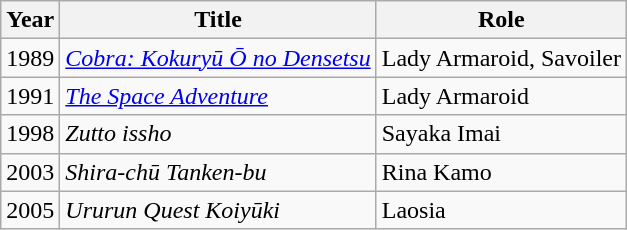<table class="wikitable">
<tr>
<th>Year</th>
<th>Title</th>
<th>Role</th>
</tr>
<tr>
<td>1989</td>
<td><em><a href='#'>Cobra: Kokuryū Ō no Densetsu</a></em></td>
<td>Lady Armaroid, Savoiler</td>
</tr>
<tr>
<td>1991</td>
<td><em><a href='#'>The Space Adventure</a></em></td>
<td>Lady Armaroid</td>
</tr>
<tr>
<td>1998</td>
<td><em>Zutto issho</em></td>
<td>Sayaka Imai</td>
</tr>
<tr>
<td>2003</td>
<td><em>Shira-chū Tanken-bu</em></td>
<td>Rina Kamo</td>
</tr>
<tr>
<td>2005</td>
<td><em>Ururun Quest Koiyūki</em></td>
<td>Laosia</td>
</tr>
</table>
